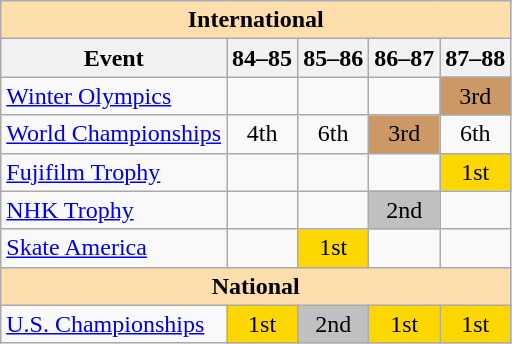<table class="wikitable" style="text-align:center">
<tr>
<th style="background-color: #ffdead; " colspan=5 align=center>International</th>
</tr>
<tr>
<th>Event</th>
<th>84–85</th>
<th>85–86</th>
<th>86–87</th>
<th>87–88</th>
</tr>
<tr>
<td align=left><a href='#'>Winter Olympics</a></td>
<td></td>
<td></td>
<td></td>
<td bgcolor=cc9966>3rd</td>
</tr>
<tr>
<td align=left><a href='#'>World Championships</a></td>
<td>4th</td>
<td>6th</td>
<td bgcolor=cc9966>3rd</td>
<td>6th</td>
</tr>
<tr>
<td align=left><a href='#'>Fujifilm Trophy</a></td>
<td></td>
<td></td>
<td></td>
<td bgcolor=gold>1st</td>
</tr>
<tr>
<td align=left><a href='#'>NHK Trophy</a></td>
<td></td>
<td></td>
<td bgcolor=silver>2nd</td>
<td></td>
</tr>
<tr>
<td align=left><a href='#'>Skate America</a></td>
<td></td>
<td bgcolor=gold>1st</td>
<td></td>
<td></td>
</tr>
<tr>
<th style="background-color: #ffdead; " colspan=5 align=center>National</th>
</tr>
<tr>
<td align=left><a href='#'>U.S. Championships</a></td>
<td bgcolor=gold>1st</td>
<td bgcolor=silver>2nd</td>
<td bgcolor=gold>1st</td>
<td bgcolor=gold>1st</td>
</tr>
</table>
